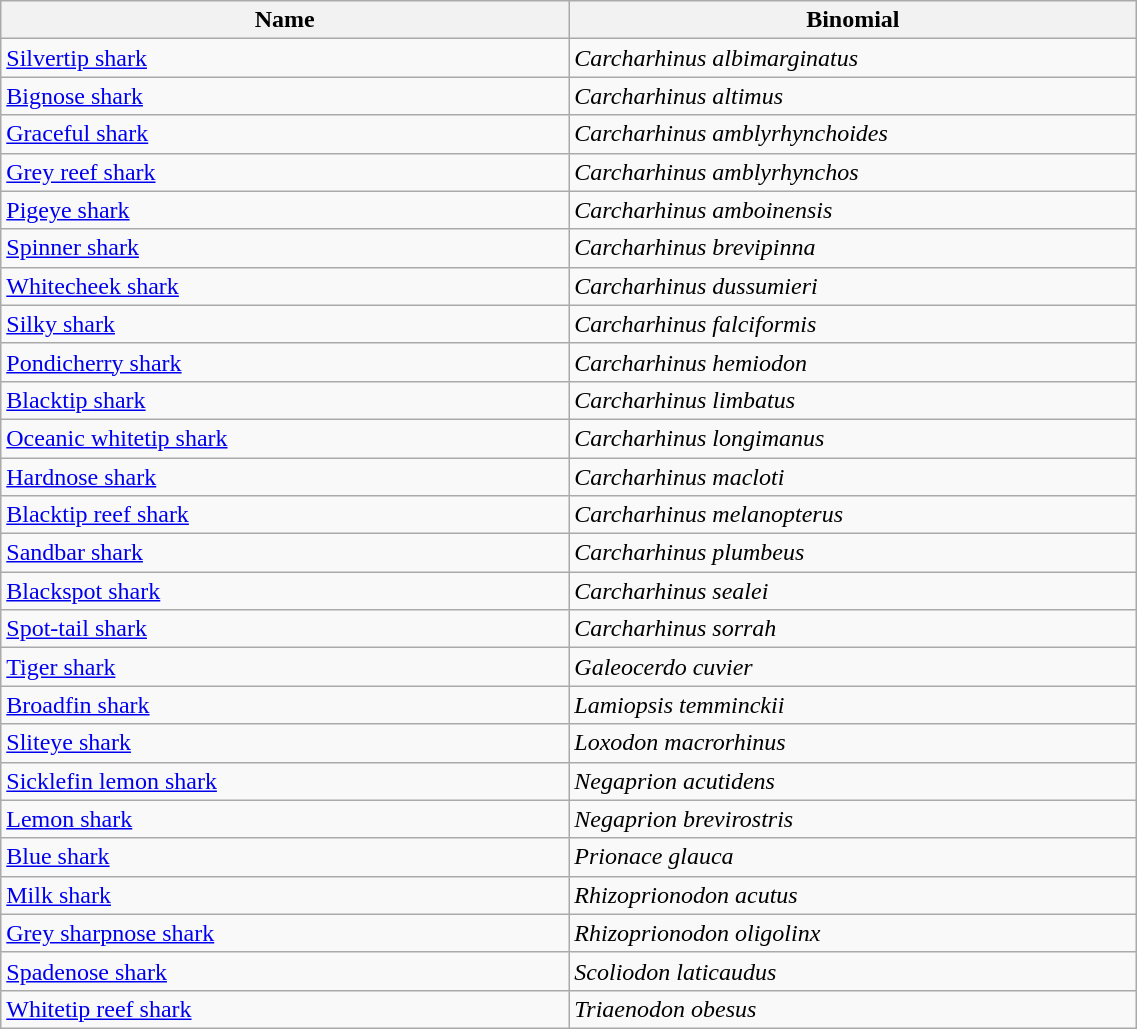<table width=60% class="wikitable">
<tr>
<th width=20%>Name</th>
<th width=20%>Binomial</th>
</tr>
<tr>
<td><a href='#'>Silvertip shark</a><br></td>
<td><em>Carcharhinus albimarginatus</em></td>
</tr>
<tr>
<td><a href='#'>Bignose shark</a><br></td>
<td><em>Carcharhinus altimus</em></td>
</tr>
<tr>
<td><a href='#'>Graceful shark</a><br></td>
<td><em>Carcharhinus amblyrhynchoides</em></td>
</tr>
<tr>
<td><a href='#'>Grey reef shark</a><br></td>
<td><em>Carcharhinus amblyrhynchos</em></td>
</tr>
<tr>
<td><a href='#'>Pigeye shark</a><br></td>
<td><em>Carcharhinus amboinensis</em></td>
</tr>
<tr>
<td><a href='#'>Spinner shark</a><br></td>
<td><em>Carcharhinus brevipinna</em></td>
</tr>
<tr>
<td><a href='#'>Whitecheek shark</a><br></td>
<td><em>Carcharhinus dussumieri</em></td>
</tr>
<tr>
<td><a href='#'>Silky shark</a><br></td>
<td><em>Carcharhinus falciformis</em></td>
</tr>
<tr>
<td><a href='#'>Pondicherry shark</a></td>
<td><em>Carcharhinus hemiodon</em></td>
</tr>
<tr>
<td><a href='#'>Blacktip shark</a><br></td>
<td><em>Carcharhinus limbatus</em></td>
</tr>
<tr>
<td><a href='#'>Oceanic whitetip shark</a><br></td>
<td><em>Carcharhinus longimanus</em></td>
</tr>
<tr>
<td><a href='#'>Hardnose shark</a><br></td>
<td><em>Carcharhinus macloti</em></td>
</tr>
<tr>
<td><a href='#'>Blacktip reef shark</a><br></td>
<td><em>Carcharhinus melanopterus</em></td>
</tr>
<tr>
<td><a href='#'>Sandbar shark</a><br></td>
<td><em>Carcharhinus plumbeus</em></td>
</tr>
<tr>
<td><a href='#'>Blackspot shark</a><br></td>
<td><em>Carcharhinus sealei</em></td>
</tr>
<tr>
<td><a href='#'>Spot-tail shark</a><br></td>
<td><em>Carcharhinus sorrah</em></td>
</tr>
<tr>
<td><a href='#'>Tiger shark</a><br></td>
<td><em>Galeocerdo cuvier</em></td>
</tr>
<tr>
<td><a href='#'>Broadfin shark</a><br></td>
<td><em>Lamiopsis temminckii</em></td>
</tr>
<tr>
<td><a href='#'>Sliteye shark</a><br></td>
<td><em>Loxodon macrorhinus</em></td>
</tr>
<tr>
<td><a href='#'>Sicklefin lemon shark</a><br></td>
<td><em>Negaprion acutidens</em></td>
</tr>
<tr>
<td><a href='#'>Lemon shark</a><br></td>
<td><em>Negaprion brevirostris</em></td>
</tr>
<tr>
<td><a href='#'>Blue shark</a><br></td>
<td><em>Prionace glauca</em></td>
</tr>
<tr>
<td><a href='#'>Milk shark</a><br></td>
<td><em>Rhizoprionodon acutus</em></td>
</tr>
<tr>
<td><a href='#'>Grey sharpnose shark</a><br></td>
<td><em>Rhizoprionodon oligolinx</em></td>
</tr>
<tr>
<td><a href='#'>Spadenose shark</a><br></td>
<td><em>Scoliodon laticaudus</em></td>
</tr>
<tr>
<td><a href='#'>Whitetip reef shark</a><br></td>
<td><em>Triaenodon obesus</em></td>
</tr>
</table>
